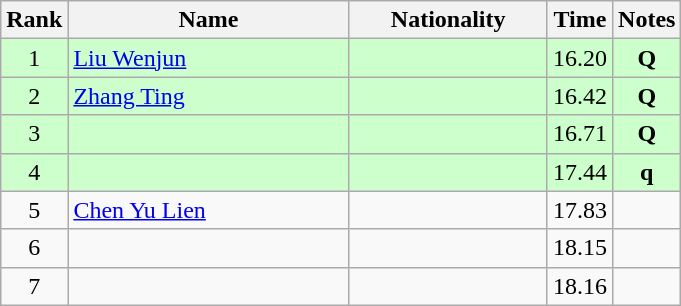<table class="wikitable sortable" style="text-align:center">
<tr>
<th>Rank</th>
<th style="width:180px">Name</th>
<th style="width:125px">Nationality</th>
<th>Time</th>
<th>Notes</th>
</tr>
<tr style="background:#cfc;">
<td>1</td>
<td style="text-align:left;"><a href='#'>Liu Wenjun</a></td>
<td style="text-align:left;"></td>
<td>16.20</td>
<td><strong>Q</strong></td>
</tr>
<tr style="background:#cfc;">
<td>2</td>
<td style="text-align:left;"><a href='#'>Zhang Ting</a></td>
<td style="text-align:left;"></td>
<td>16.42</td>
<td><strong>Q</strong></td>
</tr>
<tr style="background:#cfc;">
<td>3</td>
<td style="text-align:left;"></td>
<td style="text-align:left;"></td>
<td>16.71</td>
<td><strong>Q</strong></td>
</tr>
<tr style="background:#cfc;">
<td>4</td>
<td style="text-align:left;"></td>
<td style="text-align:left;"></td>
<td>17.44</td>
<td><strong>q</strong></td>
</tr>
<tr>
<td>5</td>
<td style="text-align:left;"><a href='#'>Chen Yu Lien</a></td>
<td style="text-align:left;"></td>
<td>17.83</td>
<td></td>
</tr>
<tr>
<td>6</td>
<td style="text-align:left;"></td>
<td style="text-align:left;"></td>
<td>18.15</td>
<td></td>
</tr>
<tr>
<td>7</td>
<td style="text-align:left;"></td>
<td style="text-align:left;"></td>
<td>18.16</td>
<td></td>
</tr>
</table>
